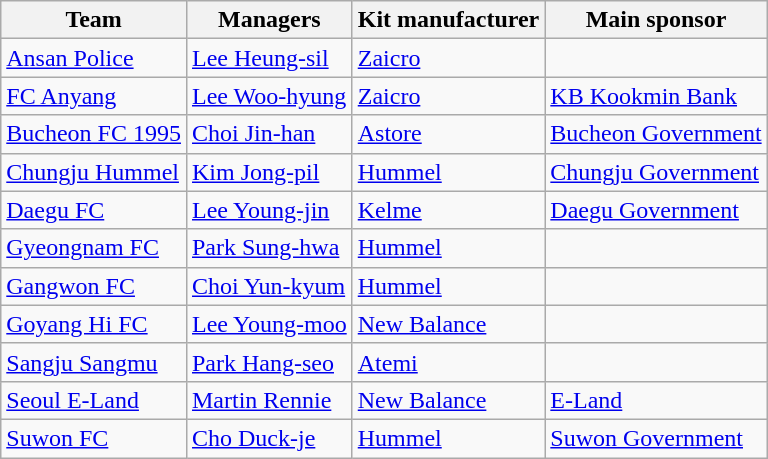<table class="wikitable sortable" style="text-align: left;">
<tr>
<th>Team</th>
<th>Managers</th>
<th>Kit manufacturer</th>
<th>Main sponsor</th>
</tr>
<tr>
<td><a href='#'>Ansan Police</a></td>
<td> <a href='#'>Lee Heung-sil</a></td>
<td><a href='#'>Zaicro</a></td>
<td></td>
</tr>
<tr>
<td><a href='#'>FC Anyang</a></td>
<td> <a href='#'>Lee Woo-hyung</a></td>
<td><a href='#'>Zaicro</a></td>
<td><a href='#'>KB Kookmin Bank</a></td>
</tr>
<tr>
<td><a href='#'>Bucheon FC 1995</a></td>
<td> <a href='#'>Choi Jin-han</a></td>
<td><a href='#'>Astore</a></td>
<td><a href='#'>Bucheon Government</a></td>
</tr>
<tr>
<td><a href='#'>Chungju Hummel</a></td>
<td> <a href='#'>Kim Jong-pil</a></td>
<td><a href='#'>Hummel</a></td>
<td><a href='#'>Chungju Government</a></td>
</tr>
<tr>
<td><a href='#'>Daegu FC</a></td>
<td> <a href='#'>Lee Young-jin</a></td>
<td><a href='#'>Kelme</a></td>
<td><a href='#'>Daegu Government</a></td>
</tr>
<tr>
<td><a href='#'>Gyeongnam FC</a></td>
<td> <a href='#'>Park Sung-hwa</a></td>
<td><a href='#'>Hummel</a></td>
<td></td>
</tr>
<tr>
<td><a href='#'>Gangwon FC</a></td>
<td> <a href='#'>Choi Yun-kyum</a></td>
<td><a href='#'>Hummel</a></td>
<td></td>
</tr>
<tr>
<td><a href='#'>Goyang Hi FC</a></td>
<td> <a href='#'>Lee Young-moo</a></td>
<td><a href='#'>New Balance</a></td>
<td></td>
</tr>
<tr>
<td><a href='#'>Sangju Sangmu</a></td>
<td> <a href='#'>Park Hang-seo</a></td>
<td><a href='#'>Atemi</a></td>
<td></td>
</tr>
<tr>
<td><a href='#'>Seoul E-Land</a></td>
<td> <a href='#'>Martin Rennie</a></td>
<td><a href='#'>New Balance</a></td>
<td><a href='#'>E-Land</a></td>
</tr>
<tr>
<td><a href='#'>Suwon FC</a></td>
<td> <a href='#'>Cho Duck-je</a></td>
<td><a href='#'>Hummel</a></td>
<td><a href='#'>Suwon Government</a></td>
</tr>
</table>
